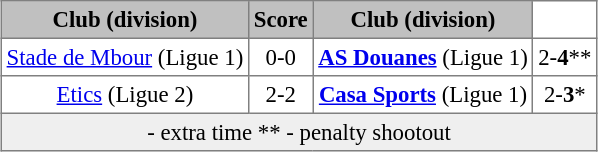<table align="center" cellpadding="3" cellspacing="0" border="1" style="font-size: 95%; border: gray solid 1px; border-collapse: collapse; text-align: center;">
<tr bgcolor="#CCCCCC" style="background-color: silver;">
<th>Club (division)</th>
<th>Score</th>
<th>Club (division)</th>
</tr>
<tr>
<td><a href='#'>Stade de Mbour</a> (Ligue 1)</td>
<td>0-0</td>
<td><strong><a href='#'>AS Douanes</a></strong> (Ligue 1)</td>
<td>2-<strong>4</strong>**</td>
</tr>
<tr>
<td><a href='#'>Etics</a> (Ligue 2)</td>
<td>2-2</td>
<td><strong><a href='#'>Casa Sports</a></strong> (Ligue 1)</td>
<td>2-<strong>3</strong>*</td>
</tr>
<tr bgcolor="#EFEFEF">
<td colspan=4> - extra time ** - penalty shootout</td>
</tr>
</table>
